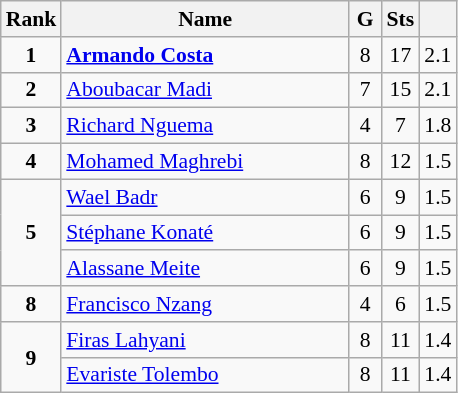<table class="wikitable" style="text-align:center; font-size:90%;">
<tr>
<th width=10px>Rank</th>
<th width=185px>Name</th>
<th width=15px>G</th>
<th width=10px>Sts</th>
<th width=10px></th>
</tr>
<tr>
<td><strong>1</strong></td>
<td align=left> <strong><a href='#'>Armando Costa</a></strong></td>
<td>8</td>
<td>17</td>
<td>2.1</td>
</tr>
<tr>
<td><strong>2</strong></td>
<td align=left> <a href='#'>Aboubacar Madi</a></td>
<td>7</td>
<td>15</td>
<td>2.1</td>
</tr>
<tr>
<td><strong>3</strong></td>
<td align=left> <a href='#'>Richard Nguema</a></td>
<td>4</td>
<td>7</td>
<td>1.8</td>
</tr>
<tr>
<td><strong>4</strong></td>
<td align=left> <a href='#'>Mohamed Maghrebi</a></td>
<td>8</td>
<td>12</td>
<td>1.5</td>
</tr>
<tr>
<td rowspan=3><strong>5</strong></td>
<td align=left> <a href='#'>Wael Badr</a></td>
<td>6</td>
<td>9</td>
<td>1.5</td>
</tr>
<tr>
<td align=left> <a href='#'>Stéphane Konaté</a></td>
<td>6</td>
<td>9</td>
<td>1.5</td>
</tr>
<tr>
<td align=left> <a href='#'>Alassane Meite</a></td>
<td>6</td>
<td>9</td>
<td>1.5</td>
</tr>
<tr>
<td><strong>8</strong></td>
<td align=left> <a href='#'>Francisco Nzang</a></td>
<td>4</td>
<td>6</td>
<td>1.5</td>
</tr>
<tr>
<td rowspan=2><strong>9</strong></td>
<td align=left> <a href='#'>Firas Lahyani</a></td>
<td>8</td>
<td>11</td>
<td>1.4</td>
</tr>
<tr>
<td align=left> <a href='#'>Evariste Tolembo</a></td>
<td>8</td>
<td>11</td>
<td>1.4</td>
</tr>
</table>
